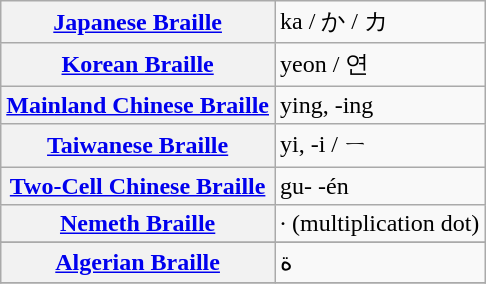<table class="wikitable">
<tr>
<th align=left><a href='#'>Japanese Braille</a></th>
<td>ka / か / カ </td>
</tr>
<tr>
<th align=left><a href='#'>Korean Braille</a></th>
<td>yeon / 연 </td>
</tr>
<tr>
<th align=left><a href='#'>Mainland Chinese Braille</a></th>
<td>ying, -ing </td>
</tr>
<tr>
<th align=left><a href='#'>Taiwanese Braille</a></th>
<td>yi, -i / ㄧ</td>
</tr>
<tr>
<th align=left><a href='#'>Two-Cell Chinese Braille</a></th>
<td>gu- -én</td>
</tr>
<tr>
<th align=left><a href='#'>Nemeth Braille</a></th>
<td>· (multiplication dot) </td>
</tr>
<tr>
</tr>
<tr>
<th align=left><a href='#'>Algerian Braille</a></th>
<td>ة ‎</td>
</tr>
<tr>
</tr>
</table>
